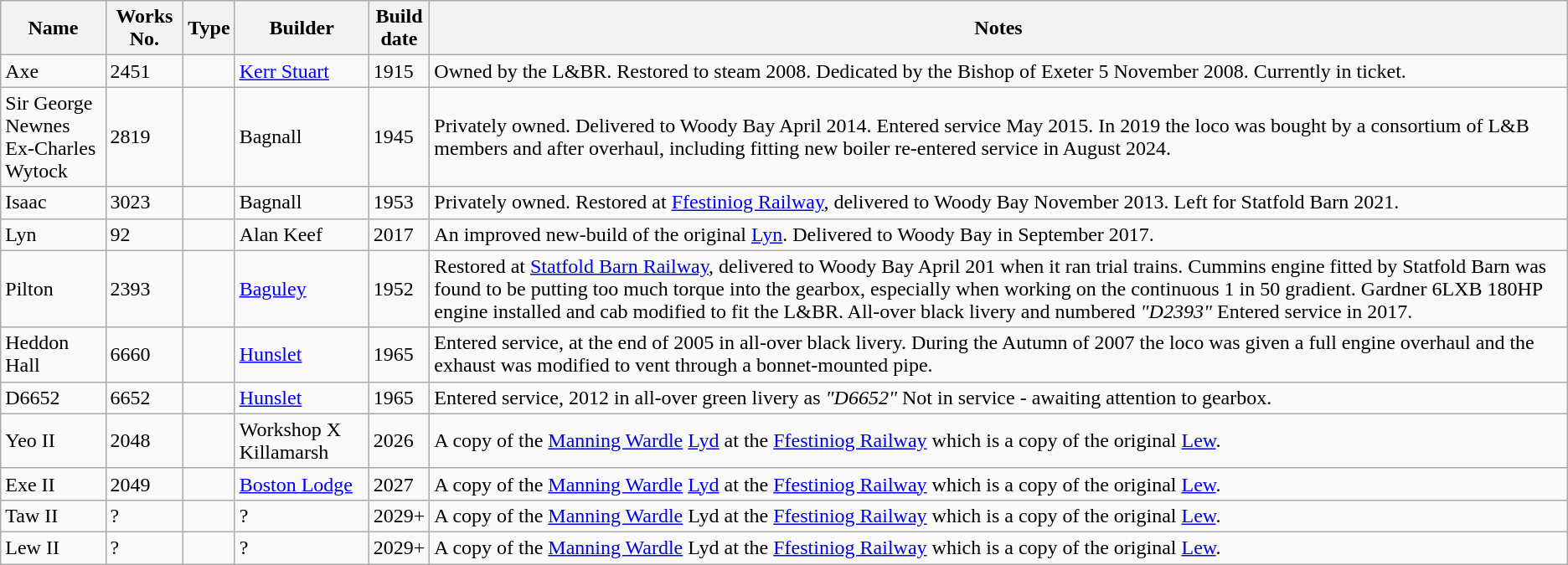<table class="wikitable">
<tr>
<th>Name</th>
<th>Works No.</th>
<th>Type</th>
<th>Builder</th>
<th>Build<br>date</th>
<th>Notes</th>
</tr>
<tr>
<td>Axe</td>
<td>2451</td>
<td></td>
<td><a href='#'>Kerr Stuart</a></td>
<td>1915</td>
<td>Owned by the L&BR. Restored to steam 2008. Dedicated by the Bishop of Exeter 5 November 2008. Currently in ticket.</td>
</tr>
<tr>
<td>Sir George Newnes<br>Ex-Charles Wytock</td>
<td>2819</td>
<td></td>
<td>Bagnall</td>
<td>1945</td>
<td>Privately owned. Delivered to Woody Bay April 2014. Entered service May 2015. In 2019 the loco was bought by a consortium of L&B members and after overhaul, including fitting new boiler re-entered service in August 2024.</td>
</tr>
<tr>
<td>Isaac</td>
<td>3023</td>
<td></td>
<td>Bagnall</td>
<td>1953</td>
<td>Privately owned. Restored at <a href='#'>Ffestiniog Railway</a>, delivered to Woody Bay November 2013. Left for Statfold Barn 2021.</td>
</tr>
<tr>
<td>Lyn</td>
<td>92</td>
<td></td>
<td>Alan Keef</td>
<td>2017</td>
<td>An improved new-build of the original <a href='#'>Lyn</a>. Delivered to Woody Bay in September 2017.</td>
</tr>
<tr>
<td>Pilton</td>
<td>2393</td>
<td></td>
<td><a href='#'>Baguley</a></td>
<td>1952</td>
<td>Restored at <a href='#'>Statfold Barn Railway</a>, delivered to Woody Bay April 201 when it ran trial trains. Cummins engine fitted by Statfold Barn was found to be putting too much torque into the gearbox, especially when working on the continuous 1 in 50 gradient. Gardner 6LXB 180HP engine installed and cab modified to fit the L&BR. All-over black livery and numbered <em>"D2393"</em>  Entered service in 2017.</td>
</tr>
<tr>
<td>Heddon Hall</td>
<td>6660</td>
<td></td>
<td><a href='#'>Hunslet</a></td>
<td>1965</td>
<td>Entered service, at the end of 2005 in all-over black livery. During the Autumn of 2007 the loco was given a full engine overhaul and the exhaust was modified to vent through a bonnet-mounted pipe.</td>
</tr>
<tr>
<td>D6652</td>
<td>6652</td>
<td></td>
<td><a href='#'>Hunslet</a></td>
<td>1965</td>
<td>Entered service, 2012 in all-over green livery as <em>"D6652"</em> Not in service - awaiting attention to gearbox.</td>
</tr>
<tr>
<td>Yeo II</td>
<td>2048</td>
<td></td>
<td>Workshop X Killamarsh</td>
<td>2026</td>
<td>A copy of the <a href='#'>Manning Wardle</a> <a href='#'>Lyd</a> at the <a href='#'>Ffestiniog Railway</a> which is a copy of the original <a href='#'>Lew</a>.</td>
</tr>
<tr>
<td>Exe II</td>
<td>2049</td>
<td></td>
<td><a href='#'>Boston Lodge</a></td>
<td>2027</td>
<td>A copy of the <a href='#'>Manning Wardle</a> <a href='#'>Lyd</a> at the <a href='#'>Ffestiniog Railway</a> which is a copy of the original <a href='#'>Lew</a>.</td>
</tr>
<tr>
<td>Taw II</td>
<td>?</td>
<td></td>
<td>?</td>
<td>2029+</td>
<td>A copy of the <a href='#'>Manning Wardle</a> Lyd at the <a href='#'>Ffestiniog Railway</a> which is a copy of the original <a href='#'>Lew</a>.</td>
</tr>
<tr>
<td>Lew II</td>
<td>?</td>
<td></td>
<td>?</td>
<td>2029+</td>
<td>A copy of the <a href='#'>Manning Wardle</a> Lyd at the <a href='#'>Ffestiniog Railway</a> which is a copy of the original <a href='#'>Lew</a>.</td>
</tr>
</table>
